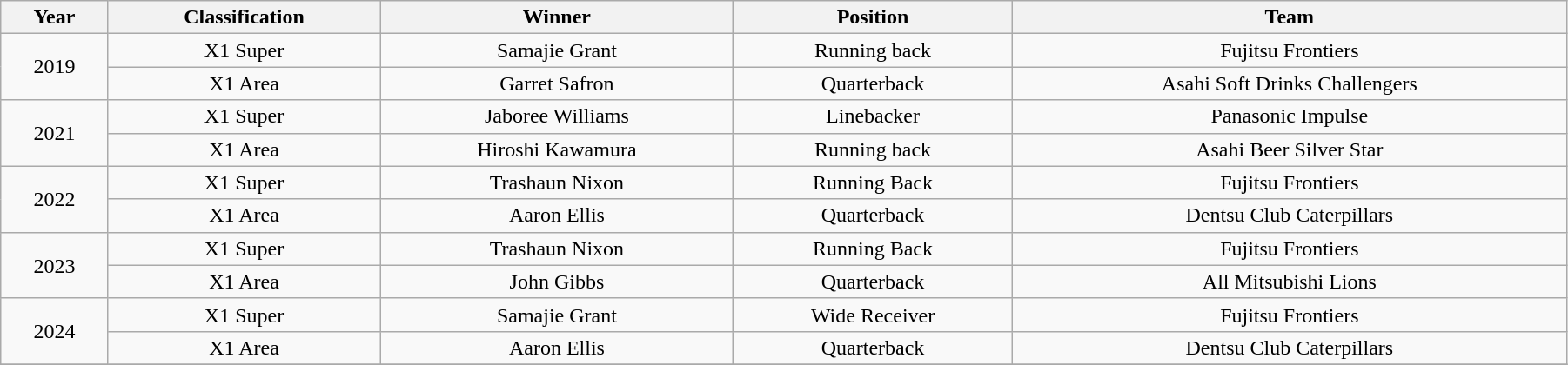<table class="wikitable" style="text-align:Center;width:95%;">
<tr>
<th>Year</th>
<th>Classification</th>
<th>Winner</th>
<th>Position</th>
<th>Team</th>
</tr>
<tr>
<td rowspan="2">2019</td>
<td>X1 Super</td>
<td>Samajie Grant</td>
<td>Running back</td>
<td>Fujitsu Frontiers</td>
</tr>
<tr>
<td>X1 Area</td>
<td>Garret Safron</td>
<td>Quarterback</td>
<td>Asahi Soft Drinks Challengers</td>
</tr>
<tr>
<td rowspan="2">2021</td>
<td>X1 Super</td>
<td>Jaboree Williams</td>
<td>Linebacker</td>
<td>Panasonic Impulse</td>
</tr>
<tr>
<td>X1 Area</td>
<td>Hiroshi Kawamura</td>
<td>Running back</td>
<td>Asahi Beer Silver Star</td>
</tr>
<tr>
<td rowspan="2">2022</td>
<td>X1 Super</td>
<td>Trashaun Nixon</td>
<td>Running Back</td>
<td>Fujitsu Frontiers</td>
</tr>
<tr>
<td>X1 Area</td>
<td>Aaron Ellis</td>
<td>Quarterback</td>
<td>Dentsu Club Caterpillars</td>
</tr>
<tr>
<td rowspan="2">2023</td>
<td>X1 Super</td>
<td>Trashaun Nixon</td>
<td>Running Back</td>
<td>Fujitsu Frontiers</td>
</tr>
<tr>
<td>X1 Area</td>
<td>John Gibbs</td>
<td>Quarterback</td>
<td>All Mitsubishi Lions</td>
</tr>
<tr>
<td rowspan="2">2024</td>
<td>X1 Super</td>
<td>Samajie Grant</td>
<td>Wide Receiver</td>
<td>Fujitsu Frontiers</td>
</tr>
<tr>
<td>X1 Area</td>
<td>Aaron Ellis</td>
<td>Quarterback</td>
<td>Dentsu Club Caterpillars</td>
</tr>
<tr>
</tr>
</table>
